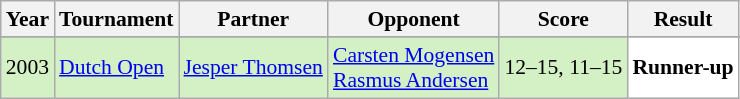<table class="sortable wikitable" style="font-size: 90%;">
<tr>
<th>Year</th>
<th>Tournament</th>
<th>Partner</th>
<th>Opponent</th>
<th>Score</th>
<th>Result</th>
</tr>
<tr>
</tr>
<tr style="background:#D4F1C5">
<td align="center">2003</td>
<td align="left"><a href='#'>Dutch Open</a></td>
<td align="left"> <a href='#'>Jesper Thomsen</a></td>
<td align="left"> <a href='#'>Carsten Mogensen</a><br> <a href='#'>Rasmus Andersen</a></td>
<td align="left">12–15, 11–15</td>
<td style="text-align:left; background:white"> <strong>Runner-up</strong></td>
</tr>
</table>
